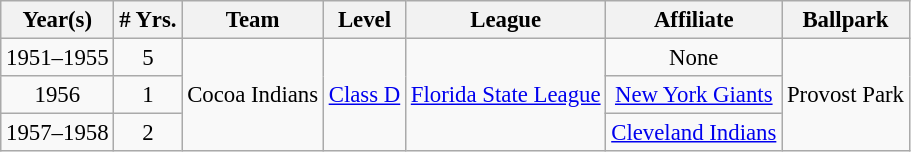<table class="wikitable" style="text-align:center; font-size: 95%;">
<tr>
<th>Year(s)</th>
<th># Yrs.</th>
<th>Team</th>
<th>Level</th>
<th>League</th>
<th>Affiliate</th>
<th>Ballpark</th>
</tr>
<tr>
<td>1951–1955</td>
<td>5</td>
<td rowspan=3>Cocoa Indians</td>
<td rowspan=3><a href='#'>Class D</a></td>
<td rowspan=3><a href='#'>Florida State League</a></td>
<td>None</td>
<td rowspan=3>Provost Park</td>
</tr>
<tr>
<td>1956</td>
<td>1</td>
<td><a href='#'>New York Giants</a></td>
</tr>
<tr>
<td>1957–1958</td>
<td>2</td>
<td><a href='#'>Cleveland Indians</a></td>
</tr>
</table>
